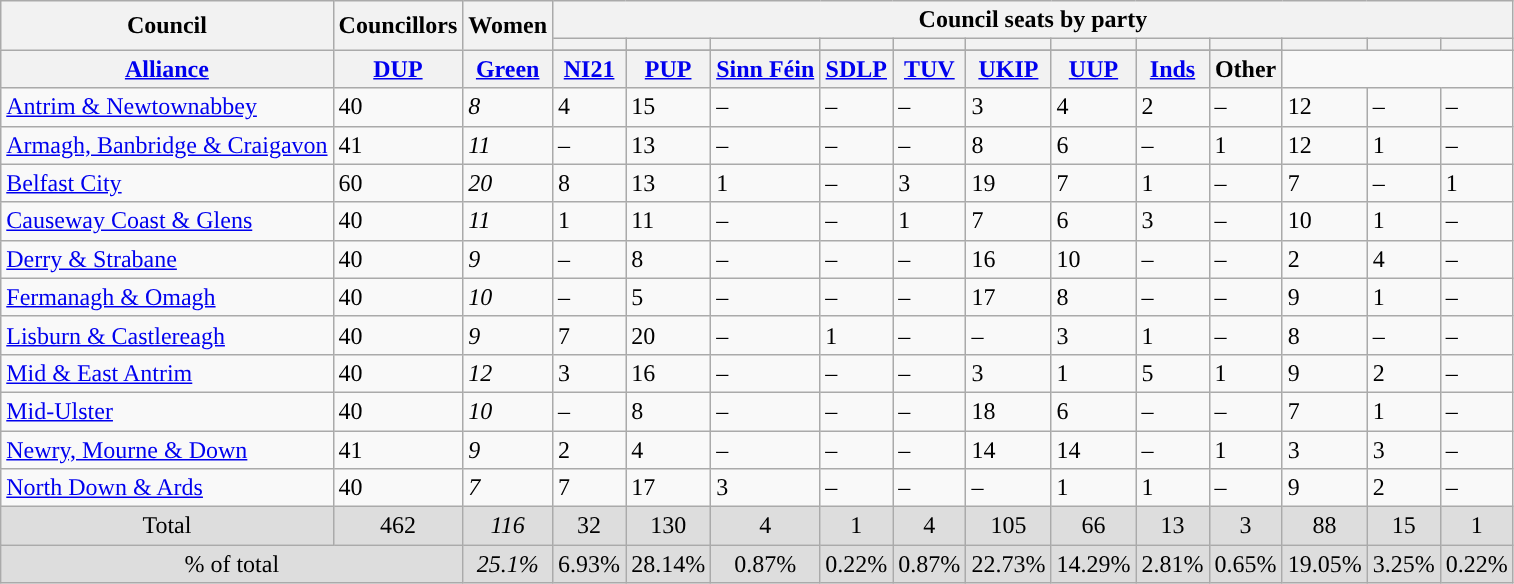<table class="wikitable sortable">
<tr>
<th rowspan=3>Council</th>
<th rowspan=3>Councillors</th>
<th rowspan=3>Women</th>
<th colspan=12>Council seats by party</th>
</tr>
<tr>
<th style="background:"></th>
<th style="background:"></th>
<th style="background:"></th>
<th style="background:"></th>
<th style="background:"></th>
<th style="background:"></th>
<th style="background:"></th>
<th style="background:"></th>
<th style="background:"></th>
<th style="background:"></th>
<th -></th>
<th -></th>
</tr>
<tr>
</tr>
<tr>
<th><a href='#'>Alliance</a></th>
<th><a href='#'>DUP</a></th>
<th><a href='#'>Green</a></th>
<th><a href='#'>NI21</a></th>
<th><a href='#'>PUP</a></th>
<th><a href='#'>Sinn Féin</a></th>
<th><a href='#'>SDLP</a></th>
<th><a href='#'>TUV</a></th>
<th><a href='#'>UKIP</a></th>
<th><a href='#'>UUP</a></th>
<th><a href='#'>Inds</a></th>
<th>Other</th>
</tr>
<tr>
<td><a href='#'>Antrim & Newtownabbey</a></td>
<td>40</td>
<td><em>8</em></td>
<td style:"background;>4</td>
<td style:"background;>15</td>
<td>–</td>
<td>–</td>
<td>–</td>
<td style:"background;>3</td>
<td style:"background;>4</td>
<td style:"background;>2</td>
<td>–</td>
<td style:"background;>12</td>
<td>–</td>
<td>–</td>
</tr>
<tr>
<td><a href='#'>Armagh, Banbridge & Craigavon</a></td>
<td>41</td>
<td><em>11</em></td>
<td>–</td>
<td style:"background;>13</td>
<td>–</td>
<td>–</td>
<td>–</td>
<td style:"background;>8</td>
<td style:"background;>6</td>
<td>–</td>
<td style:"background;>1</td>
<td style:"background;>12</td>
<td>1</td>
<td>–</td>
</tr>
<tr>
<td><a href='#'>Belfast City</a></td>
<td>60</td>
<td><em>20</em></td>
<td style:"background;>8</td>
<td style:"background;>13</td>
<td style:"background;>1</td>
<td>–</td>
<td style:"background;>3</td>
<td style:"background;>19</td>
<td style:"background;>7</td>
<td style:"background;>1</td>
<td>–</td>
<td style:"background;>7</td>
<td>–</td>
<td>1</td>
</tr>
<tr>
<td><a href='#'>Causeway Coast & Glens</a></td>
<td>40</td>
<td><em>11</em></td>
<td style:"background;>1</td>
<td style:"background;>11</td>
<td>–</td>
<td>–</td>
<td style:"background;>1</td>
<td style:"background;>7</td>
<td style:"background;>6</td>
<td style:"background;>3</td>
<td>–</td>
<td style:"background;>10</td>
<td>1</td>
<td>–</td>
</tr>
<tr>
<td><a href='#'>Derry & Strabane</a></td>
<td>40</td>
<td><em>9</em></td>
<td>–</td>
<td style:"background;>8</td>
<td>–</td>
<td>–</td>
<td>–</td>
<td style:"background;>16</td>
<td style:"background;>10</td>
<td>–</td>
<td>–</td>
<td style:"background;>2</td>
<td>4</td>
<td>–</td>
</tr>
<tr>
<td><a href='#'>Fermanagh & Omagh</a></td>
<td>40</td>
<td><em>10</em></td>
<td>–</td>
<td style:"background;>5</td>
<td>–</td>
<td>–</td>
<td>–</td>
<td style:"background;>17</td>
<td style:"background;>8</td>
<td>–</td>
<td>–</td>
<td style:"background;>9</td>
<td>1</td>
<td>–</td>
</tr>
<tr>
<td><a href='#'>Lisburn & Castlereagh</a></td>
<td>40</td>
<td><em>9</em></td>
<td style:"background;>7</td>
<td style:"background;>20</td>
<td>–</td>
<td style:"background;>1</td>
<td>–</td>
<td>–</td>
<td style:"background;>3</td>
<td style:"background;>1</td>
<td>–</td>
<td style:"background;>8</td>
<td>–</td>
<td>–</td>
</tr>
<tr>
<td><a href='#'>Mid & East Antrim</a></td>
<td>40</td>
<td><em>12</em></td>
<td style:"background;>3</td>
<td style:"background;>16</td>
<td>–</td>
<td>–</td>
<td>–</td>
<td style:"background;>3</td>
<td style:"background;>1</td>
<td style:"background;>5</td>
<td style:"background;>1</td>
<td style:"background;>9</td>
<td>2</td>
<td>–</td>
</tr>
<tr>
<td><a href='#'>Mid-Ulster</a></td>
<td>40</td>
<td><em>10</em></td>
<td>–</td>
<td style:"background;>8</td>
<td>–</td>
<td>–</td>
<td>–</td>
<td style:"background;>18</td>
<td style:"background;>6</td>
<td>–</td>
<td>–</td>
<td style:"background;>7</td>
<td>1</td>
<td>–</td>
</tr>
<tr>
<td><a href='#'>Newry, Mourne & Down</a></td>
<td>41</td>
<td><em>9</em></td>
<td style:"background;>2</td>
<td style:"background;>4</td>
<td>–</td>
<td>–</td>
<td>–</td>
<td style:"background;>14</td>
<td style:"background;>14</td>
<td>–</td>
<td style:"background;>1</td>
<td style:"background;>3</td>
<td>3</td>
<td>–</td>
</tr>
<tr>
<td><a href='#'>North Down & Ards</a></td>
<td>40</td>
<td><em>7</em></td>
<td style:"background;>7</td>
<td style:"background;>17</td>
<td style:"background;>3</td>
<td>–</td>
<td>–</td>
<td>–</td>
<td style:"background;>1</td>
<td style:"background;>1</td>
<td>–</td>
<td style:"background;>9</td>
<td>2</td>
<td>–</td>
</tr>
<tr class="sortbottom"  style="text-align:center; background:#ddd;">
<td>Total</td>
<td>462</td>
<td><em>116</em></td>
<td>32</td>
<td>130</td>
<td>4</td>
<td>1</td>
<td>4</td>
<td>105</td>
<td>66</td>
<td>13</td>
<td>3</td>
<td>88</td>
<td>15</td>
<td>1</td>
</tr>
<tr class="sortbottom"  style="text-align:center; background:#ddd;">
<td colspan=2>% of total</td>
<td><em>25.1%</em></td>
<td>6.93%</td>
<td>28.14%</td>
<td>0.87%</td>
<td>0.22%</td>
<td>0.87%</td>
<td>22.73%</td>
<td>14.29%</td>
<td>2.81%</td>
<td>0.65%</td>
<td>19.05%</td>
<td>3.25%</td>
<td>0.22%</td>
</tr>
</table>
